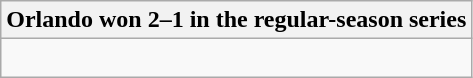<table class="wikitable collapsible collapsed">
<tr>
<th>Orlando won 2–1 in the regular-season series</th>
</tr>
<tr>
<td><br>

</td>
</tr>
</table>
